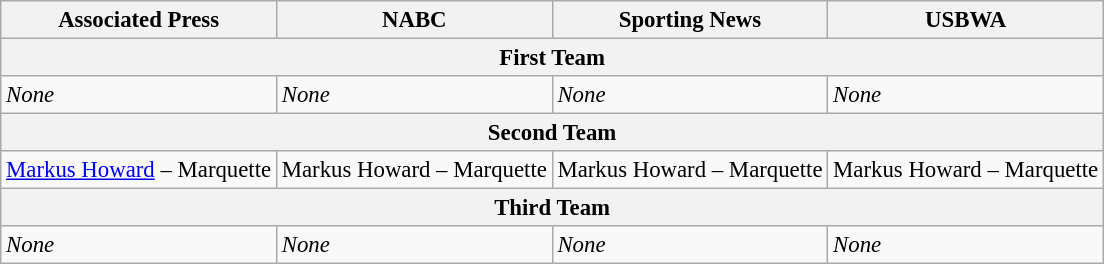<table class="wikitable" style="font-size: 95%">
<tr>
<th>Associated Press</th>
<th>NABC</th>
<th>Sporting News</th>
<th>USBWA</th>
</tr>
<tr>
<th colspan=4>First Team</th>
</tr>
<tr>
<td><em>None</em></td>
<td><em>None</em></td>
<td><em>None</em></td>
<td><em>None</em></td>
</tr>
<tr>
<th colspan=4>Second Team</th>
</tr>
<tr>
<td><a href='#'>Markus Howard</a> – Marquette</td>
<td>Markus Howard – Marquette</td>
<td>Markus Howard – Marquette</td>
<td>Markus Howard – Marquette</td>
</tr>
<tr>
<th colspan=4>Third Team</th>
</tr>
<tr>
<td><em>None</em></td>
<td><em>None</em></td>
<td><em>None</em></td>
<td><em>None</em></td>
</tr>
</table>
